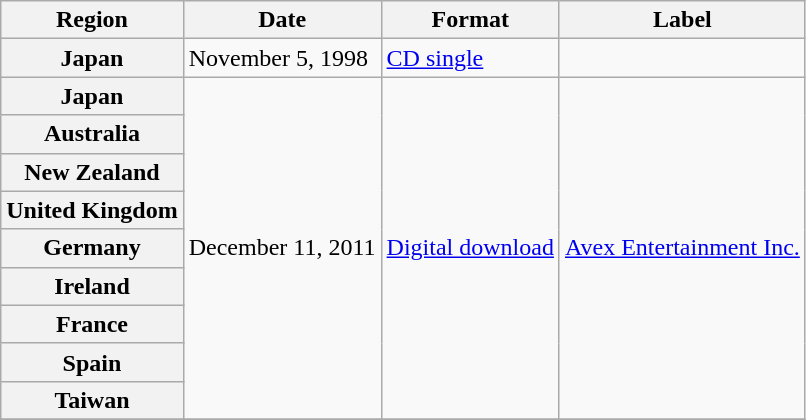<table class="wikitable plainrowheaders">
<tr>
<th scope="col">Region</th>
<th scope="col">Date</th>
<th scope="col">Format</th>
<th scope="col">Label</th>
</tr>
<tr>
<th scope="row">Japan</th>
<td>November 5, 1998</td>
<td><a href='#'>CD single</a></td>
<td></td>
</tr>
<tr>
<th scope="row">Japan</th>
<td rowspan="9">December 11, 2011</td>
<td rowspan="9"><a href='#'>Digital download</a> </td>
<td rowspan="9"><a href='#'>Avex Entertainment Inc.</a></td>
</tr>
<tr>
<th scope="row">Australia</th>
</tr>
<tr>
<th scope="row">New Zealand</th>
</tr>
<tr>
<th scope="row">United Kingdom</th>
</tr>
<tr>
<th scope="row">Germany</th>
</tr>
<tr>
<th scope="row">Ireland</th>
</tr>
<tr>
<th scope="row">France</th>
</tr>
<tr>
<th scope="row">Spain</th>
</tr>
<tr>
<th scope="row">Taiwan</th>
</tr>
<tr>
</tr>
</table>
